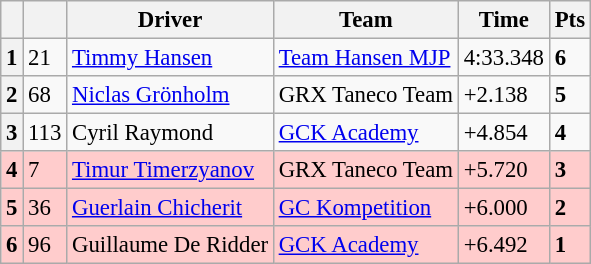<table class="wikitable" style="font-size:95%">
<tr>
<th></th>
<th></th>
<th>Driver</th>
<th>Team</th>
<th>Time</th>
<th>Pts</th>
</tr>
<tr>
<th>1</th>
<td>21</td>
<td> <a href='#'>Timmy Hansen</a></td>
<td><a href='#'>Team Hansen MJP</a></td>
<td>4:33.348</td>
<td><strong>6</strong></td>
</tr>
<tr>
<th>2</th>
<td>68</td>
<td> <a href='#'>Niclas Grönholm</a></td>
<td>GRX Taneco Team</td>
<td>+2.138</td>
<td><strong>5</strong></td>
</tr>
<tr>
<th>3</th>
<td>113</td>
<td> Cyril Raymond</td>
<td><a href='#'>GCK Academy</a></td>
<td>+4.854</td>
<td><strong>4</strong></td>
</tr>
<tr>
<th style="background:#ffcccc;">4</th>
<td style="background:#ffcccc;">7</td>
<td style="background:#ffcccc;"> <a href='#'>Timur Timerzyanov</a></td>
<td style="background:#ffcccc;">GRX Taneco Team</td>
<td style="background:#ffcccc;">+5.720</td>
<td style="background:#ffcccc;"><strong>3</strong></td>
</tr>
<tr>
<th style="background:#ffcccc;">5</th>
<td style="background:#ffcccc;">36</td>
<td style="background:#ffcccc;"> <a href='#'>Guerlain Chicherit</a></td>
<td style="background:#ffcccc;"><a href='#'>GC Kompetition</a></td>
<td style="background:#ffcccc;">+6.000</td>
<td style="background:#ffcccc;"><strong>2</strong></td>
</tr>
<tr>
<th style="background:#ffcccc;">6</th>
<td style="background:#ffcccc;">96</td>
<td style="background:#ffcccc;"> Guillaume De Ridder</td>
<td style="background:#ffcccc;"><a href='#'>GCK Academy</a></td>
<td style="background:#ffcccc;">+6.492</td>
<td style="background:#ffcccc;"><strong>1</strong></td>
</tr>
</table>
